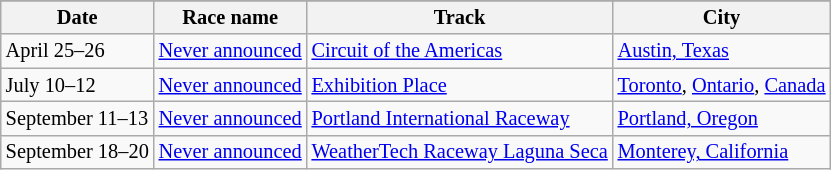<table class="wikitable" style="font-size: 85%">
<tr>
</tr>
<tr>
<th>Date</th>
<th>Race name</th>
<th>Track</th>
<th>City</th>
</tr>
<tr>
<td>April 25–26</td>
<td><a href='#'>Never announced</a></td>
<td> <a href='#'>Circuit of the Americas</a></td>
<td><a href='#'>Austin, Texas</a></td>
</tr>
<tr>
<td>July 10–12</td>
<td><a href='#'>Never announced</a></td>
<td> <a href='#'>Exhibition Place</a></td>
<td><a href='#'>Toronto</a>, <a href='#'>Ontario</a>, <a href='#'>Canada</a></td>
</tr>
<tr>
<td>September 11–13</td>
<td><a href='#'>Never announced</a></td>
<td> <a href='#'>Portland International Raceway</a></td>
<td><a href='#'>Portland, Oregon</a></td>
</tr>
<tr>
<td>September 18–20</td>
<td><a href='#'>Never announced</a></td>
<td> <a href='#'>WeatherTech Raceway Laguna Seca</a></td>
<td><a href='#'>Monterey, California</a></td>
</tr>
</table>
